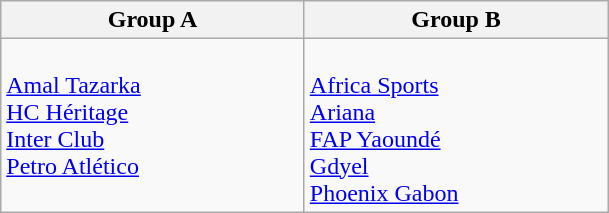<table class="wikitable">
<tr>
<th width=195px>Group A</th>
<th width=195px>Group B</th>
</tr>
<tr>
<td valign=top><br> <a href='#'>Amal Tazarka</a><br>
 <a href='#'>HC Héritage</a><br>
 <a href='#'>Inter Club</a><br>
 <a href='#'>Petro Atlético</a></td>
<td valign=top><br> <a href='#'>Africa Sports</a><br>
 <a href='#'>Ariana</a><br>
 <a href='#'>FAP Yaoundé</a><br>
 <a href='#'>Gdyel</a><br>
 <a href='#'>Phoenix Gabon</a><br></td>
</tr>
</table>
